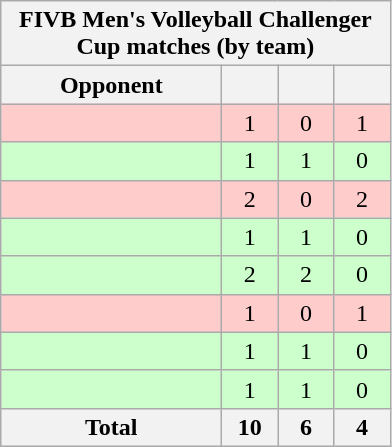<table class="wikitable sortable" style="text-align: center;">
<tr>
<th colspan=8>FIVB Men's Volleyball Challenger Cup matches (by team)</th>
</tr>
<tr>
<th width="140">Opponent</th>
<th width=30></th>
<th width=30></th>
<th width=30></th>
</tr>
<tr bgcolor=#FFCCCC>
<td align="left"></td>
<td>1</td>
<td>0</td>
<td>1</td>
</tr>
<tr bgcolor=#CCFFCC>
<td align="left"></td>
<td>1</td>
<td>1</td>
<td>0</td>
</tr>
<tr bgcolor=#FFCCCC>
<td align="left"></td>
<td>2</td>
<td>0</td>
<td>2</td>
</tr>
<tr bgcolor=#CCFFCC>
<td align="left"></td>
<td>1</td>
<td>1</td>
<td>0</td>
</tr>
<tr bgcolor=#CCFFCC>
<td align="left"></td>
<td>2</td>
<td>2</td>
<td>0</td>
</tr>
<tr bgcolor=#FFCCCC>
<td align="left"></td>
<td>1</td>
<td>0</td>
<td>1</td>
</tr>
<tr bgcolor=#CCFFCC>
<td align="left"></td>
<td>1</td>
<td>1</td>
<td>0</td>
</tr>
<tr bgcolor=#CCFFCC>
<td align="left"></td>
<td>1</td>
<td>1</td>
<td>0</td>
</tr>
<tr>
<th>Total</th>
<th>10</th>
<th>6</th>
<th>4</th>
</tr>
</table>
